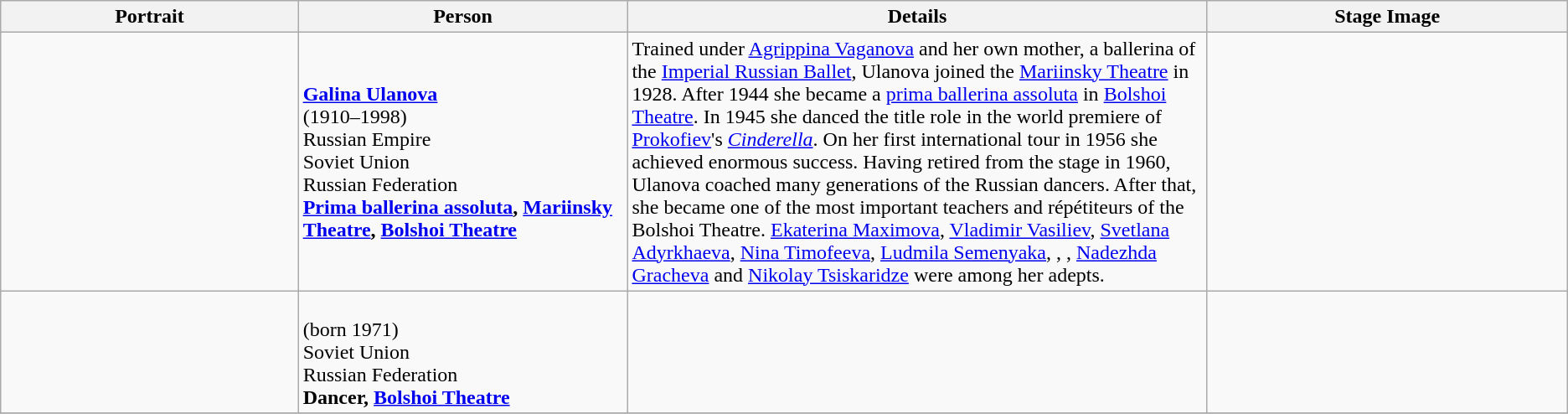<table class="wikitable">
<tr>
<th width=19%>Portrait</th>
<th width=21%>Person</th>
<th width=37%>Details</th>
<th width=23%>Stage Image</th>
</tr>
<tr>
<td></td>
<td><strong><a href='#'>Galina Ulanova</a></strong><br>(1910–1998)<br>Russian Empire<br>Soviet Union<br>Russian Federation<br><strong><a href='#'>Prima ballerina assoluta</a>, <a href='#'>Mariinsky Theatre</a>, <a href='#'>Bolshoi Theatre</a></strong></td>
<td>Trained under <a href='#'>Agrippina Vaganova</a> and her own mother, a ballerina of the <a href='#'>Imperial Russian Ballet</a>, Ulanova joined the <a href='#'>Mariinsky Theatre</a> in 1928. After 1944 she became a <a href='#'>prima ballerina assoluta</a> in <a href='#'>Bolshoi Theatre</a>. In 1945 she danced the title role in the world premiere of <a href='#'>Prokofiev</a>'s <em><a href='#'>Cinderella</a></em>. On her first international tour in 1956 she achieved enormous success. Having retired from the stage in 1960, Ulanova coached many generations of the Russian dancers.  After that, she became one of the most important teachers and répétiteurs of the Bolshoi Theatre. <a href='#'>Ekaterina Maximova</a>, <a href='#'>Vladimir Vasiliev</a>, <a href='#'>Svetlana Adyrkhaeva</a>, <a href='#'>Nina Timofeeva</a>, <a href='#'>Ludmila Semenyaka</a>, , , <a href='#'>Nadezhda Gracheva</a> and <a href='#'>Nikolay Tsiskaridze</a> were among her adepts.</td>
<td></td>
</tr>
<tr>
<td></td>
<td><strong></strong><br>(born 1971)<br>Soviet Union<br>Russian Federation<br><strong>Dancer, <a href='#'>Bolshoi Theatre</a></strong></td>
<td></td>
<td></td>
</tr>
<tr>
</tr>
</table>
